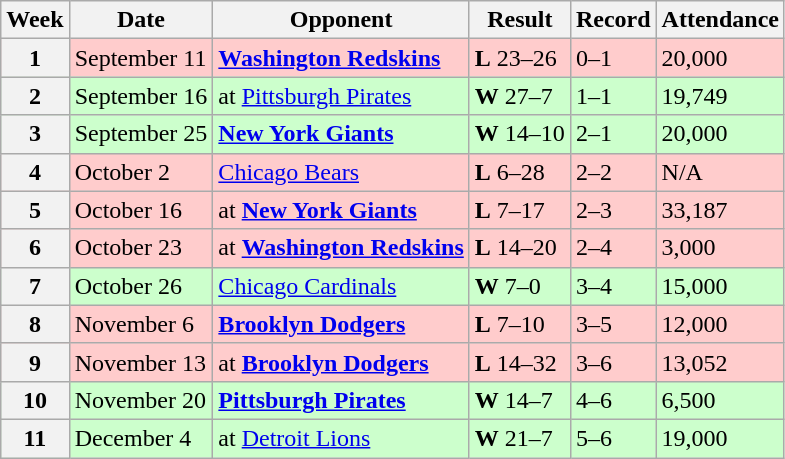<table class="wikitable">
<tr>
<th>Week</th>
<th>Date</th>
<th>Opponent</th>
<th>Result</th>
<th>Record</th>
<th>Attendance</th>
</tr>
<tr style="background:#fcc">
<th>1</th>
<td>September 11</td>
<td><strong><a href='#'>Washington Redskins</a></strong></td>
<td><strong>L</strong> 23–26</td>
<td>0–1</td>
<td>20,000</td>
</tr>
<tr style="background:#cfc">
<th>2</th>
<td>September 16</td>
<td>at <a href='#'>Pittsburgh Pirates</a></td>
<td><strong>W</strong> 27–7</td>
<td>1–1</td>
<td>19,749</td>
</tr>
<tr style="background:#cfc">
<th>3</th>
<td>September 25</td>
<td><strong><a href='#'>New York Giants</a></strong></td>
<td><strong>W</strong> 14–10</td>
<td>2–1</td>
<td>20,000</td>
</tr>
<tr style="background:#fcc">
<th>4</th>
<td>October 2</td>
<td><a href='#'>Chicago Bears</a></td>
<td><strong>L</strong> 6–28</td>
<td>2–2</td>
<td>N/A</td>
</tr>
<tr style="background:#fcc">
<th>5</th>
<td>October 16</td>
<td>at <strong><a href='#'>New York Giants</a></strong></td>
<td><strong>L</strong> 7–17</td>
<td>2–3</td>
<td>33,187</td>
</tr>
<tr style="background:#fcc">
<th>6</th>
<td>October 23</td>
<td>at <strong><a href='#'>Washington Redskins</a></strong></td>
<td><strong>L</strong> 14–20</td>
<td>2–4</td>
<td>3,000</td>
</tr>
<tr style="background:#cfc">
<th>7</th>
<td>October 26</td>
<td><a href='#'>Chicago Cardinals</a></td>
<td><strong>W</strong> 7–0</td>
<td>3–4</td>
<td>15,000</td>
</tr>
<tr style="background:#fcc">
<th>8</th>
<td>November 6</td>
<td><strong><a href='#'>Brooklyn Dodgers</a></strong></td>
<td><strong>L</strong> 7–10</td>
<td>3–5</td>
<td>12,000</td>
</tr>
<tr style="background:#fcc">
<th>9</th>
<td>November 13</td>
<td>at <strong><a href='#'>Brooklyn Dodgers</a></strong></td>
<td><strong>L</strong> 14–32</td>
<td>3–6</td>
<td>13,052</td>
</tr>
<tr style="background:#cfc">
<th>10</th>
<td>November 20</td>
<td><strong><a href='#'>Pittsburgh Pirates</a></strong></td>
<td><strong>W</strong> 14–7</td>
<td>4–6</td>
<td>6,500</td>
</tr>
<tr style="background:#cfc">
<th>11</th>
<td>December 4</td>
<td>at <a href='#'>Detroit Lions</a></td>
<td><strong>W</strong> 21–7</td>
<td>5–6</td>
<td>19,000</td>
</tr>
</table>
